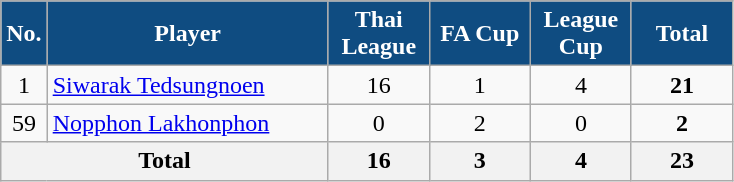<table class="wikitable sortable alternance" ; style="text-align:center; ">
<tr>
<th width=10 style="background:#0F4C81; color: white; text-align:center;">No.</th>
<th width=180 style="background:#0F4C81; color: white; text-align:center;">Player</th>
<th width=60 style="background:#0F4C81; color: white; text-align:center;">Thai League</th>
<th width=60 style="background:#0F4C81; color: white; text-align:center;">FA Cup</th>
<th width=60 style="background:#0F4C81; color: white; text-align:center;">League Cup</th>
<th width=60 style="background:#0F4C81; color: white; text-align:center;">Total</th>
</tr>
<tr>
<td>1</td>
<td align="left"> <a href='#'>Siwarak Tedsungnoen</a></td>
<td>16</td>
<td>1</td>
<td>4</td>
<td><strong>21</strong></td>
</tr>
<tr>
<td>59</td>
<td align="left"> <a href='#'>Nopphon Lakhonphon</a></td>
<td>0</td>
<td>2</td>
<td>0</td>
<td><strong>2</strong></td>
</tr>
<tr class="sortbottom">
<th colspan="2">Total</th>
<th>16</th>
<th>3</th>
<th>4</th>
<th>23</th>
</tr>
</table>
